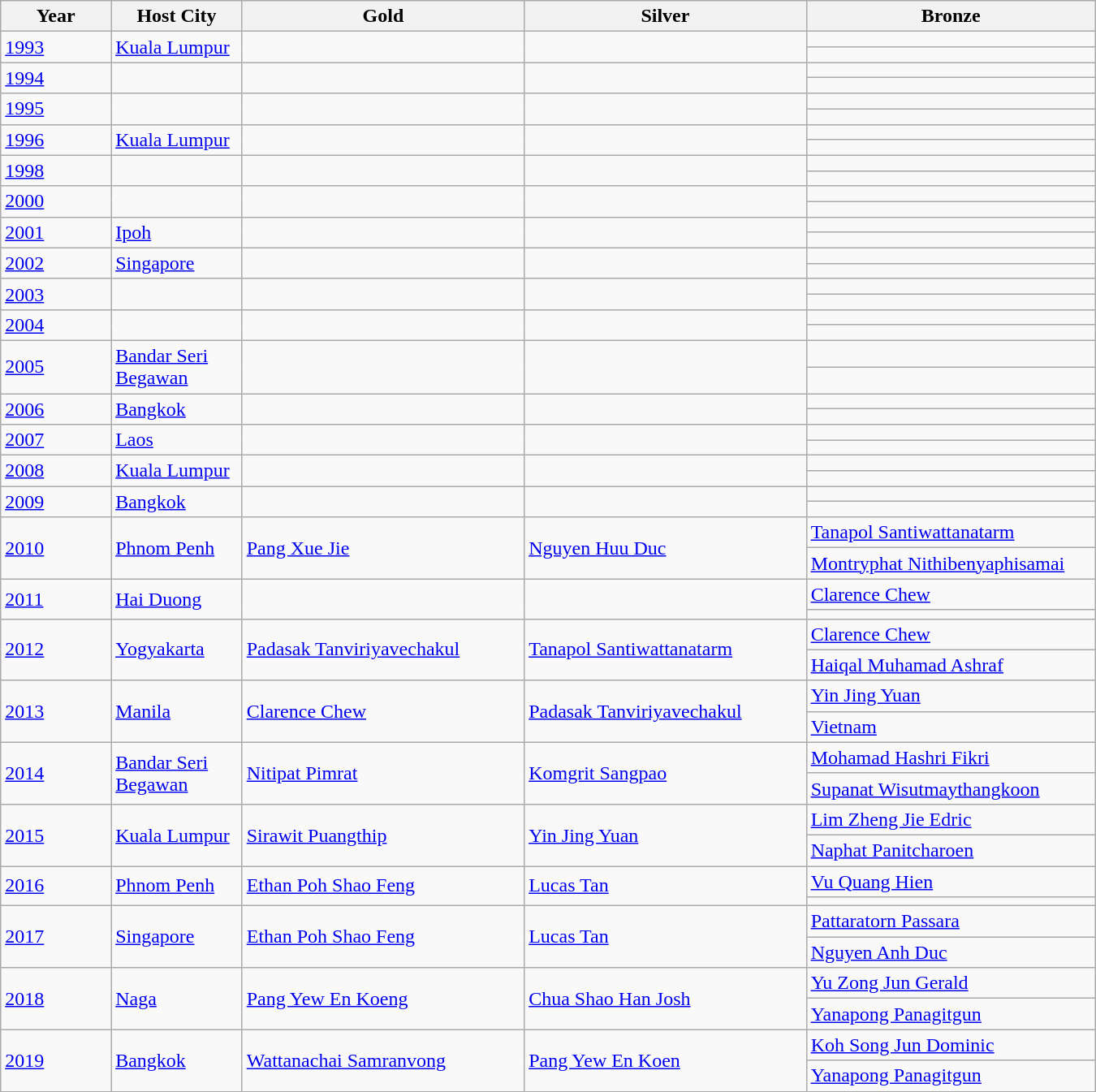<table class="wikitable sortable" style="width:900px;">
<tr>
<th width="120">Year</th>
<th width="120">Host City</th>
<th width="300">Gold</th>
<th width="300">Silver</th>
<th width="300">Bronze</th>
</tr>
<tr>
<td rowspan=2><a href='#'>1993</a></td>
<td rowspan=2><a href='#'>Kuala Lumpur</a></td>
<td rowspan=2></td>
<td rowspan=2></td>
<td></td>
</tr>
<tr>
<td></td>
</tr>
<tr>
<td rowspan=2><a href='#'>1994</a></td>
<td rowspan=2></td>
<td rowspan=2></td>
<td rowspan=2></td>
<td></td>
</tr>
<tr>
<td></td>
</tr>
<tr>
<td rowspan=2><a href='#'>1995</a></td>
<td rowspan=2></td>
<td rowspan=2></td>
<td rowspan=2></td>
<td></td>
</tr>
<tr>
<td></td>
</tr>
<tr>
<td rowspan=2><a href='#'>1996</a></td>
<td rowspan=2><a href='#'>Kuala Lumpur</a></td>
<td rowspan=2></td>
<td rowspan=2></td>
<td></td>
</tr>
<tr>
<td></td>
</tr>
<tr>
<td rowspan=2><a href='#'>1998</a></td>
<td rowspan=2></td>
<td rowspan=2></td>
<td rowspan=2></td>
<td></td>
</tr>
<tr>
<td></td>
</tr>
<tr>
<td rowspan=2><a href='#'>2000</a></td>
<td rowspan=2></td>
<td rowspan=2></td>
<td rowspan=2></td>
<td></td>
</tr>
<tr>
<td></td>
</tr>
<tr>
<td rowspan=2><a href='#'>2001</a></td>
<td rowspan=2><a href='#'>Ipoh</a></td>
<td rowspan=2></td>
<td rowspan=2></td>
<td></td>
</tr>
<tr>
<td></td>
</tr>
<tr>
<td rowspan=2><a href='#'>2002</a></td>
<td rowspan=2><a href='#'>Singapore</a></td>
<td rowspan=2></td>
<td rowspan=2></td>
<td></td>
</tr>
<tr>
<td></td>
</tr>
<tr>
<td rowspan=2><a href='#'>2003</a></td>
<td rowspan=2></td>
<td rowspan=2></td>
<td rowspan=2></td>
<td></td>
</tr>
<tr>
<td></td>
</tr>
<tr>
<td rowspan=2><a href='#'>2004</a></td>
<td rowspan=2></td>
<td rowspan=2></td>
<td rowspan=2></td>
<td></td>
</tr>
<tr>
<td></td>
</tr>
<tr>
<td rowspan=2><a href='#'>2005</a></td>
<td rowspan=2><a href='#'>Bandar Seri Begawan</a></td>
<td rowspan=2></td>
<td rowspan=2></td>
<td></td>
</tr>
<tr>
<td></td>
</tr>
<tr>
<td rowspan=2><a href='#'>2006</a></td>
<td rowspan=2><a href='#'>Bangkok</a></td>
<td rowspan=2></td>
<td rowspan=2></td>
<td></td>
</tr>
<tr>
<td></td>
</tr>
<tr>
<td rowspan=2><a href='#'>2007</a></td>
<td rowspan=2><a href='#'>Laos</a></td>
<td rowspan=2></td>
<td rowspan=2></td>
<td></td>
</tr>
<tr>
<td></td>
</tr>
<tr>
<td rowspan=2><a href='#'>2008</a></td>
<td rowspan=2><a href='#'>Kuala Lumpur</a></td>
<td rowspan=2></td>
<td rowspan=2></td>
<td></td>
</tr>
<tr>
<td></td>
</tr>
<tr>
<td rowspan=2><a href='#'>2009</a></td>
<td rowspan=2><a href='#'>Bangkok</a></td>
<td rowspan=2></td>
<td rowspan=2></td>
<td></td>
</tr>
<tr>
<td></td>
</tr>
<tr>
<td rowspan=2><a href='#'>2010</a></td>
<td rowspan=2><a href='#'>Phnom Penh</a></td>
<td rowspan=2> <a href='#'>Pang Xue Jie</a></td>
<td rowspan=2> <a href='#'>Nguyen Huu Duc</a></td>
<td> <a href='#'>Tanapol Santiwattanatarm</a></td>
</tr>
<tr>
<td> <a href='#'>Montryphat Nithibenyaphisamai</a></td>
</tr>
<tr>
<td rowspan=2><a href='#'>2011</a></td>
<td rowspan=2><a href='#'>Hai Duong</a></td>
<td rowspan=2></td>
<td rowspan=2></td>
<td> <a href='#'>Clarence Chew</a></td>
</tr>
<tr>
<td></td>
</tr>
<tr>
<td rowspan=2><a href='#'>2012</a></td>
<td rowspan=2><a href='#'>Yogyakarta</a></td>
<td rowspan=2> <a href='#'>Padasak Tanviriyavechakul</a></td>
<td rowspan=2> <a href='#'>Tanapol Santiwattanatarm</a></td>
<td> <a href='#'>Clarence Chew</a></td>
</tr>
<tr>
<td><a href='#'>Haiqal Muhamad Ashraf</a></td>
</tr>
<tr>
<td rowspan=2><a href='#'>2013</a></td>
<td rowspan=2><a href='#'>Manila</a></td>
<td rowspan=2> <a href='#'>Clarence Chew</a></td>
<td rowspan=2> <a href='#'>Padasak Tanviriyavechakul</a></td>
<td> <a href='#'>Yin Jing Yuan</a></td>
</tr>
<tr>
<td> <a href='#'>Vietnam</a></td>
</tr>
<tr>
<td rowspan=2><a href='#'>2014</a></td>
<td rowspan=2><a href='#'>Bandar Seri Begawan</a></td>
<td rowspan=2> <a href='#'>Nitipat Pimrat</a></td>
<td rowspan=2> <a href='#'>Komgrit Sangpao</a></td>
<td> <a href='#'>Mohamad Hashri Fikri</a></td>
</tr>
<tr>
<td> <a href='#'>Supanat Wisutmaythangkoon</a></td>
</tr>
<tr>
<td rowspan=2><a href='#'>2015</a></td>
<td rowspan=2><a href='#'>Kuala Lumpur</a></td>
<td rowspan=2> <a href='#'>Sirawit Puangthip</a></td>
<td rowspan=2> <a href='#'>Yin Jing Yuan</a></td>
<td> <a href='#'>Lim Zheng Jie Edric</a></td>
</tr>
<tr>
<td> <a href='#'>Naphat Panitcharoen</a></td>
</tr>
<tr>
<td rowspan=2><a href='#'>2016</a></td>
<td rowspan=2><a href='#'>Phnom Penh</a></td>
<td rowspan=2> <a href='#'>Ethan Poh Shao Feng</a></td>
<td rowspan=2> <a href='#'>Lucas Tan</a></td>
<td> <a href='#'>Vu Quang Hien</a></td>
</tr>
<tr>
<td></td>
</tr>
<tr>
<td rowspan=2><a href='#'>2017</a></td>
<td rowspan=2><a href='#'>Singapore</a></td>
<td rowspan=2> <a href='#'>Ethan Poh Shao Feng</a></td>
<td rowspan=2> <a href='#'>Lucas Tan</a></td>
<td> <a href='#'>Pattaratorn Passara</a></td>
</tr>
<tr>
<td> <a href='#'>Nguyen Anh Duc</a></td>
</tr>
<tr>
<td rowspan=2><a href='#'>2018</a></td>
<td rowspan=2><a href='#'>Naga</a></td>
<td rowspan=2> <a href='#'>Pang Yew En Koeng</a></td>
<td rowspan=2> <a href='#'>Chua Shao Han Josh</a></td>
<td> <a href='#'>Yu Zong Jun Gerald</a></td>
</tr>
<tr>
<td> <a href='#'>Yanapong Panagitgun</a></td>
</tr>
<tr>
<td rowspan=2><a href='#'>2019</a></td>
<td rowspan=2><a href='#'>Bangkok</a></td>
<td rowspan=2> <a href='#'>Wattanachai Samranvong</a></td>
<td rowspan=2> <a href='#'>Pang Yew En Koen</a></td>
<td> <a href='#'>Koh Song Jun Dominic</a></td>
</tr>
<tr>
<td> <a href='#'>Yanapong Panagitgun</a></td>
</tr>
</table>
